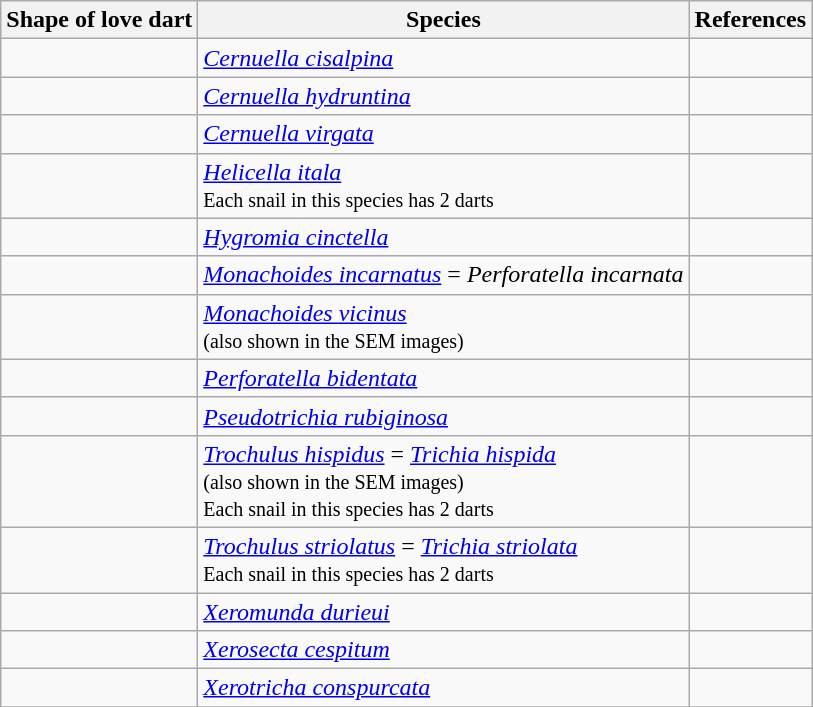<table class="wikitable">
<tr>
<th>Shape of love dart</th>
<th>Species</th>
<th>References</th>
</tr>
<tr>
<td></td>
<td><em><a href='#'>Cernuella cisalpina</a></em></td>
<td></td>
</tr>
<tr>
<td></td>
<td><em><a href='#'>Cernuella hydruntina</a></em></td>
<td></td>
</tr>
<tr>
<td></td>
<td><em><a href='#'>Cernuella virgata</a></em></td>
<td></td>
</tr>
<tr>
<td></td>
<td><em><a href='#'>Helicella itala</a></em><br><small>Each snail in this species has 2 darts</small></td>
<td></td>
</tr>
<tr>
<td></td>
<td><em><a href='#'>Hygromia cinctella</a></em></td>
<td></td>
</tr>
<tr>
<td></td>
<td><em><a href='#'>Monachoides incarnatus</a></em> = <em>Perforatella incarnata</em></td>
<td></td>
</tr>
<tr>
<td></td>
<td><em><a href='#'>Monachoides vicinus</a></em> <br><small>(also shown in the SEM images)</small></td>
<td></td>
</tr>
<tr>
<td></td>
<td><em><a href='#'>Perforatella bidentata</a></em></td>
<td></td>
</tr>
<tr>
<td></td>
<td><em><a href='#'>Pseudotrichia rubiginosa</a></em></td>
<td></td>
</tr>
<tr>
<td></td>
<td><em><a href='#'>Trochulus hispidus</a></em> = <em><a href='#'>Trichia hispida</a></em> <br><small>(also shown in the SEM images)</small><br><small>Each snail in this species has 2 darts</small></td>
<td></td>
</tr>
<tr>
<td></td>
<td><em><a href='#'>Trochulus striolatus</a></em> = <em><a href='#'>Trichia striolata</a></em><br><small>Each snail in this species has 2 darts</small></td>
<td></td>
</tr>
<tr>
<td></td>
<td><em><a href='#'>Xeromunda durieui</a></em></td>
<td></td>
</tr>
<tr>
<td></td>
<td><em><a href='#'>Xerosecta cespitum</a></em></td>
<td></td>
</tr>
<tr>
<td></td>
<td><em><a href='#'>Xerotricha conspurcata</a></em></td>
<td></td>
</tr>
<tr>
</tr>
</table>
